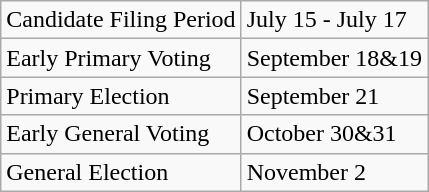<table class="wikitable floatright">
<tr>
<td>Candidate Filing Period</td>
<td>July 15 - July 17</td>
</tr>
<tr>
<td>Early Primary Voting</td>
<td>September 18&19</td>
</tr>
<tr>
<td>Primary Election</td>
<td>September 21</td>
</tr>
<tr>
<td>Early General Voting</td>
<td>October 30&31</td>
</tr>
<tr>
<td>General Election</td>
<td>November 2</td>
</tr>
</table>
